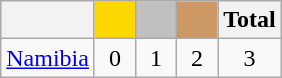<table class="wikitable">
<tr>
<th></th>
<th style="background-color:gold">        </th>
<th style="background-color:silver">      </th>
<th style="background-color:#CC9966">      </th>
<th>Total</th>
</tr>
<tr align="center">
<td> <a href='#'>Namibia</a></td>
<td>0</td>
<td>1</td>
<td>2</td>
<td>3</td>
</tr>
</table>
